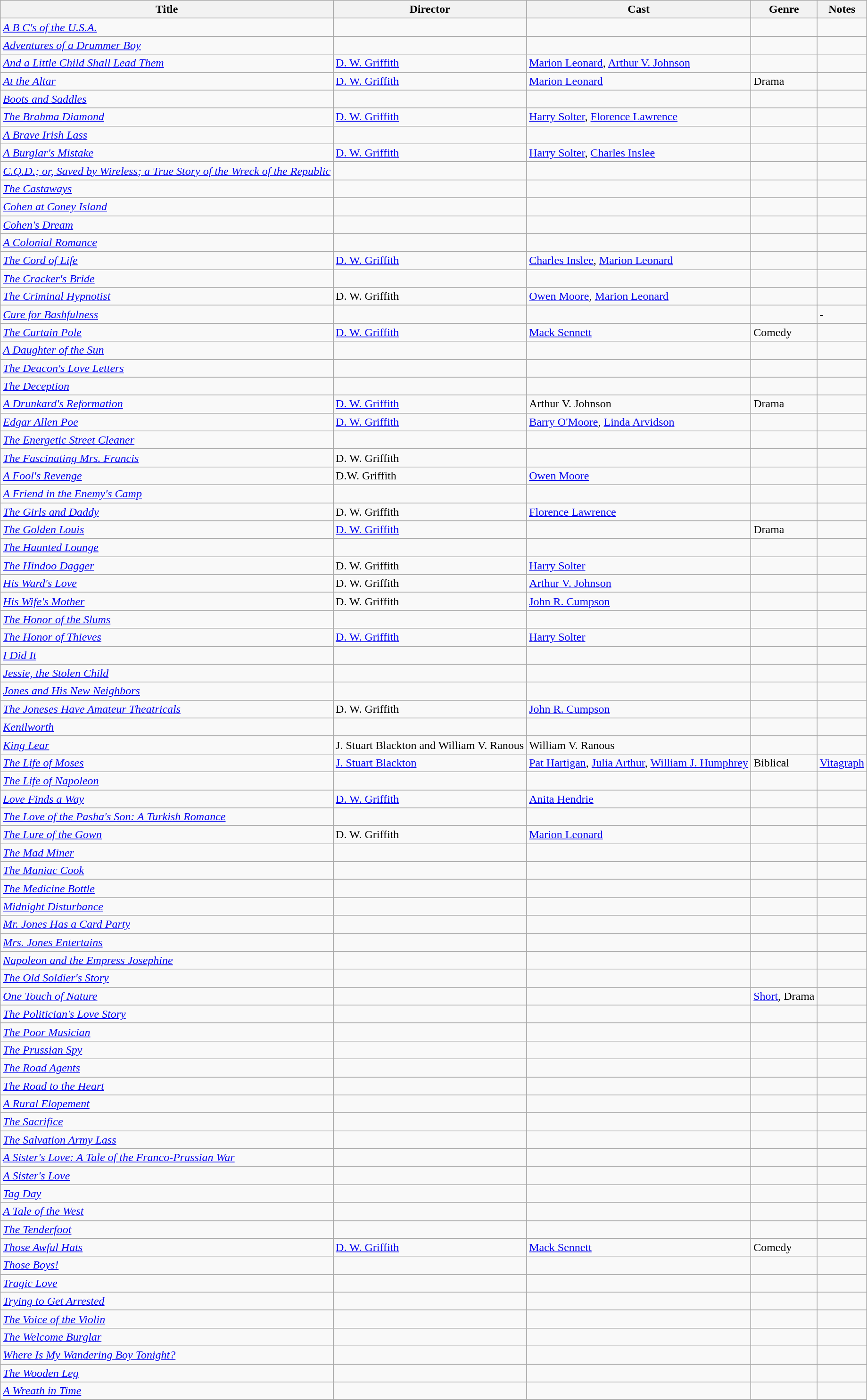<table class="wikitable">
<tr>
<th>Title</th>
<th>Director</th>
<th>Cast</th>
<th>Genre</th>
<th>Notes</th>
</tr>
<tr>
<td><em><a href='#'>A B C's of the U.S.A.</a></em></td>
<td></td>
<td></td>
<td></td>
<td></td>
</tr>
<tr>
<td><em><a href='#'>Adventures of a Drummer Boy</a></em></td>
<td></td>
<td></td>
<td></td>
<td></td>
</tr>
<tr>
<td><em><a href='#'>And a Little Child Shall Lead Them</a></em></td>
<td><a href='#'>D. W. Griffith</a></td>
<td><a href='#'>Marion Leonard</a>, <a href='#'>Arthur V. Johnson</a></td>
<td></td>
<td></td>
</tr>
<tr>
<td><em><a href='#'>At the Altar</a></em></td>
<td><a href='#'>D. W. Griffith</a></td>
<td><a href='#'>Marion Leonard</a></td>
<td>Drama</td>
<td></td>
</tr>
<tr>
<td><em><a href='#'>Boots and Saddles</a></em></td>
<td></td>
<td></td>
<td></td>
<td></td>
</tr>
<tr>
<td><em><a href='#'>The Brahma Diamond</a></em></td>
<td><a href='#'>D. W. Griffith</a></td>
<td><a href='#'>Harry Solter</a>, <a href='#'>Florence Lawrence</a></td>
<td></td>
<td></td>
</tr>
<tr>
<td><em><a href='#'>A Brave Irish Lass</a></em></td>
<td></td>
<td></td>
<td></td>
<td></td>
</tr>
<tr>
<td><em><a href='#'>A Burglar's Mistake</a></em></td>
<td><a href='#'>D. W. Griffith</a></td>
<td><a href='#'>Harry Solter</a>, <a href='#'>Charles Inslee</a></td>
<td></td>
<td></td>
</tr>
<tr>
<td><em><a href='#'>C.Q.D.; or, Saved by Wireless; a True Story of the Wreck of the Republic</a></em></td>
<td></td>
<td></td>
<td></td>
<td></td>
</tr>
<tr>
<td><em><a href='#'>The Castaways</a></em></td>
<td></td>
<td></td>
<td></td>
<td></td>
</tr>
<tr>
<td><em><a href='#'>Cohen at Coney Island</a></em></td>
<td></td>
<td></td>
<td></td>
<td></td>
</tr>
<tr>
<td><em><a href='#'>Cohen's Dream</a></em></td>
<td></td>
<td></td>
<td></td>
<td></td>
</tr>
<tr>
<td><em><a href='#'>A Colonial Romance</a></em></td>
<td></td>
<td></td>
<td></td>
<td></td>
</tr>
<tr>
<td><em><a href='#'>The Cord of Life</a></em></td>
<td><a href='#'>D. W. Griffith</a></td>
<td><a href='#'>Charles Inslee</a>, <a href='#'>Marion Leonard</a></td>
<td></td>
<td></td>
</tr>
<tr>
<td><em><a href='#'>The Cracker's Bride</a></em></td>
<td></td>
<td></td>
<td></td>
<td></td>
</tr>
<tr>
<td><em><a href='#'>The Criminal Hypnotist</a></em></td>
<td>D. W. Griffith</td>
<td><a href='#'>Owen Moore</a>, <a href='#'>Marion Leonard</a></td>
<td></td>
<td></td>
</tr>
<tr>
<td><em><a href='#'>Cure for Bashfulness</a></em></td>
<td></td>
<td></td>
<td></td>
<td>-</td>
</tr>
<tr>
<td><em><a href='#'>The Curtain Pole</a></em></td>
<td><a href='#'>D. W. Griffith</a></td>
<td><a href='#'>Mack Sennett</a></td>
<td>Comedy</td>
<td></td>
</tr>
<tr>
<td><em><a href='#'>A Daughter of the Sun</a></em></td>
<td></td>
<td></td>
<td></td>
<td></td>
</tr>
<tr>
<td><em><a href='#'>The Deacon's Love Letters</a></em></td>
<td></td>
<td></td>
<td></td>
<td></td>
</tr>
<tr>
<td><em><a href='#'>The Deception</a></em></td>
<td></td>
<td></td>
<td></td>
<td></td>
</tr>
<tr>
<td><em><a href='#'>A Drunkard's Reformation</a></em></td>
<td><a href='#'>D. W. Griffith</a></td>
<td>Arthur V. Johnson</td>
<td>Drama</td>
<td></td>
</tr>
<tr>
<td><em><a href='#'>Edgar Allen Poe</a></em></td>
<td><a href='#'>D. W. Griffith</a></td>
<td><a href='#'>Barry O'Moore</a>, <a href='#'>Linda Arvidson</a></td>
<td></td>
<td></td>
</tr>
<tr>
<td><em><a href='#'>The Energetic Street Cleaner</a></em></td>
<td></td>
<td></td>
<td></td>
<td></td>
</tr>
<tr>
<td><em><a href='#'>The Fascinating Mrs. Francis</a></em></td>
<td>D. W. Griffith</td>
<td></td>
<td></td>
<td></td>
</tr>
<tr>
<td><em><a href='#'>A Fool's Revenge</a></em></td>
<td>D.W. Griffith</td>
<td><a href='#'>Owen Moore</a></td>
<td></td>
<td></td>
</tr>
<tr>
<td><em><a href='#'>A Friend in the Enemy's Camp</a></em></td>
<td></td>
<td></td>
<td></td>
<td></td>
</tr>
<tr>
<td><em><a href='#'>The Girls and Daddy</a></em></td>
<td>D. W. Griffith</td>
<td><a href='#'>Florence Lawrence</a></td>
<td></td>
<td></td>
</tr>
<tr>
<td><em><a href='#'>The Golden Louis</a></em></td>
<td><a href='#'>D. W. Griffith</a></td>
<td></td>
<td>Drama</td>
<td></td>
</tr>
<tr>
<td><em><a href='#'>The Haunted Lounge</a></em></td>
<td></td>
<td></td>
<td></td>
<td></td>
</tr>
<tr>
<td><em><a href='#'>The Hindoo Dagger</a></em></td>
<td>D. W. Griffith</td>
<td><a href='#'>Harry Solter</a></td>
<td></td>
<td></td>
</tr>
<tr>
<td><em><a href='#'>His Ward's Love</a></em></td>
<td>D. W. Griffith</td>
<td><a href='#'>Arthur V. Johnson</a></td>
<td></td>
<td></td>
</tr>
<tr>
<td><em><a href='#'>His Wife's Mother</a></em></td>
<td>D. W. Griffith</td>
<td><a href='#'>John R. Cumpson</a></td>
<td></td>
<td></td>
</tr>
<tr>
<td><em><a href='#'>The Honor of the Slums</a></em></td>
<td></td>
<td></td>
<td></td>
<td></td>
</tr>
<tr>
<td><em><a href='#'>The Honor of Thieves</a></em></td>
<td><a href='#'>D. W. Griffith</a></td>
<td><a href='#'>Harry Solter</a></td>
<td></td>
<td></td>
</tr>
<tr>
<td><em><a href='#'>I Did It</a></em></td>
<td></td>
<td></td>
<td></td>
<td></td>
</tr>
<tr>
<td><em><a href='#'>Jessie, the Stolen Child</a></em></td>
<td></td>
<td></td>
<td></td>
<td></td>
</tr>
<tr>
<td><em><a href='#'>Jones and His New Neighbors</a></em></td>
<td></td>
<td></td>
<td></td>
<td></td>
</tr>
<tr>
<td><em><a href='#'>The Joneses Have Amateur Theatricals</a></em></td>
<td>D. W. Griffith</td>
<td><a href='#'>John R. Cumpson</a></td>
<td></td>
<td></td>
</tr>
<tr>
<td><em><a href='#'>Kenilworth</a></em></td>
<td></td>
<td></td>
<td></td>
<td></td>
</tr>
<tr>
<td><em><a href='#'>King Lear</a></em></td>
<td>J. Stuart Blackton and William V. Ranous</td>
<td>William V. Ranous</td>
<td></td>
<td></td>
</tr>
<tr>
<td><em><a href='#'>The Life of Moses</a></em></td>
<td><a href='#'>J. Stuart Blackton</a></td>
<td><a href='#'>Pat Hartigan</a>, <a href='#'>Julia Arthur</a>, <a href='#'>William J. Humphrey</a></td>
<td>Biblical</td>
<td><a href='#'>Vitagraph</a></td>
</tr>
<tr>
<td><em><a href='#'>The Life of Napoleon</a></em></td>
<td></td>
<td></td>
<td></td>
<td></td>
</tr>
<tr>
<td><em><a href='#'>Love Finds a Way</a></em></td>
<td><a href='#'>D. W. Griffith</a></td>
<td><a href='#'>Anita Hendrie</a></td>
<td></td>
<td></td>
</tr>
<tr>
<td><em><a href='#'>The Love of the Pasha's Son: A Turkish Romance</a></em></td>
<td></td>
<td></td>
<td></td>
<td></td>
</tr>
<tr>
<td><em><a href='#'>The Lure of the Gown</a></em></td>
<td>D. W. Griffith</td>
<td><a href='#'>Marion Leonard</a></td>
<td></td>
<td></td>
</tr>
<tr>
<td><em><a href='#'>The Mad Miner</a></em></td>
<td></td>
<td></td>
<td></td>
<td></td>
</tr>
<tr>
<td><em><a href='#'>The Maniac Cook</a></em></td>
<td></td>
<td></td>
<td></td>
<td></td>
</tr>
<tr>
<td><em><a href='#'>The Medicine Bottle</a></em></td>
<td></td>
<td></td>
<td></td>
<td></td>
</tr>
<tr>
<td><em><a href='#'>Midnight Disturbance</a></em></td>
<td></td>
<td></td>
<td></td>
<td></td>
</tr>
<tr>
<td><em><a href='#'>Mr. Jones Has a Card Party</a></em></td>
<td></td>
<td></td>
<td></td>
<td></td>
</tr>
<tr>
<td><em><a href='#'>Mrs. Jones Entertains</a></em></td>
<td></td>
<td></td>
<td></td>
<td></td>
</tr>
<tr>
<td><em><a href='#'>Napoleon and the Empress Josephine</a></em></td>
<td></td>
<td></td>
<td></td>
<td></td>
</tr>
<tr>
<td><em><a href='#'>The Old Soldier's Story</a></em></td>
<td></td>
<td></td>
<td></td>
<td></td>
</tr>
<tr>
<td><em><a href='#'>One Touch of Nature</a></em></td>
<td></td>
<td></td>
<td><a href='#'>Short</a>, Drama</td>
<td></td>
</tr>
<tr>
<td><em><a href='#'>The Politician's Love Story</a></em></td>
<td></td>
<td></td>
<td></td>
<td></td>
</tr>
<tr>
<td><em><a href='#'>The Poor Musician</a></em></td>
<td></td>
<td></td>
<td></td>
<td></td>
</tr>
<tr>
<td><em><a href='#'>The Prussian Spy</a></em></td>
<td></td>
<td></td>
<td></td>
<td></td>
</tr>
<tr>
<td><em><a href='#'>The Road Agents</a></em></td>
<td></td>
<td></td>
<td></td>
<td></td>
</tr>
<tr>
<td><em><a href='#'>The Road to the Heart</a></em></td>
<td></td>
<td></td>
<td></td>
<td></td>
</tr>
<tr>
<td><em><a href='#'>A Rural Elopement</a></em></td>
<td></td>
<td></td>
<td></td>
<td></td>
</tr>
<tr>
<td><em><a href='#'>The Sacrifice</a></em></td>
<td></td>
<td></td>
<td></td>
<td></td>
</tr>
<tr>
<td><em><a href='#'>The Salvation Army Lass</a></em></td>
<td></td>
<td></td>
<td></td>
<td></td>
</tr>
<tr>
<td><em><a href='#'>A Sister's Love: A Tale of the Franco-Prussian War</a></em></td>
<td></td>
<td></td>
<td></td>
<td></td>
</tr>
<tr>
<td><em><a href='#'>A Sister's Love</a></em></td>
<td></td>
<td></td>
<td></td>
<td></td>
</tr>
<tr>
<td><em><a href='#'>Tag Day</a></em></td>
<td></td>
<td></td>
<td></td>
<td></td>
</tr>
<tr>
<td><em><a href='#'>A Tale of the West</a></em></td>
<td></td>
<td></td>
<td></td>
<td></td>
</tr>
<tr>
<td><em><a href='#'>The Tenderfoot</a></em></td>
<td></td>
<td></td>
<td></td>
<td></td>
</tr>
<tr>
<td><em><a href='#'>Those Awful Hats</a></em></td>
<td><a href='#'>D. W. Griffith</a></td>
<td><a href='#'>Mack Sennett</a></td>
<td>Comedy</td>
<td></td>
</tr>
<tr>
<td><em><a href='#'>Those Boys!</a></em></td>
<td></td>
<td></td>
<td></td>
<td></td>
</tr>
<tr>
<td><em><a href='#'>Tragic Love</a></em></td>
<td></td>
<td></td>
<td></td>
<td></td>
</tr>
<tr>
<td><em><a href='#'>Trying to Get Arrested</a></em></td>
<td></td>
<td></td>
<td></td>
<td></td>
</tr>
<tr>
<td><em><a href='#'>The Voice of the Violin</a></em></td>
<td></td>
<td></td>
<td></td>
<td></td>
</tr>
<tr>
<td><em><a href='#'>The Welcome Burglar</a></em></td>
<td></td>
<td></td>
<td></td>
<td></td>
</tr>
<tr>
<td><em><a href='#'>Where Is My Wandering Boy Tonight?</a></em></td>
<td></td>
<td></td>
<td></td>
<td></td>
</tr>
<tr>
<td><em><a href='#'>The Wooden Leg</a></em></td>
<td></td>
<td></td>
<td></td>
<td></td>
</tr>
<tr>
<td><em><a href='#'>A Wreath in Time</a></em></td>
<td></td>
<td></td>
<td></td>
<td></td>
</tr>
<tr>
</tr>
</table>
